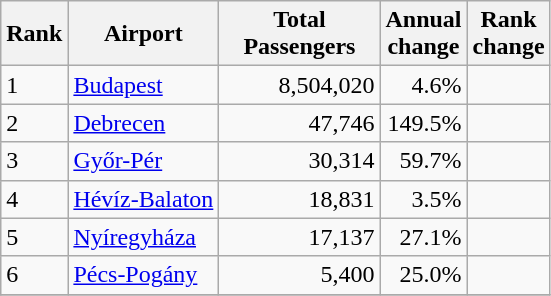<table class="wikitable">
<tr>
<th>Rank</th>
<th>Airport</th>
<th style="width:100px">Total<br>Passengers</th>
<th>Annual<br>change</th>
<th>Rank<br>change</th>
</tr>
<tr>
<td>1</td>
<td><a href='#'>Budapest</a></td>
<td align="right">8,504,020</td>
<td align="right">4.6%</td>
<td align="center"></td>
</tr>
<tr>
<td>2</td>
<td><a href='#'>Debrecen</a></td>
<td align="right">47,746</td>
<td align="right">149.5%</td>
<td align="center"></td>
</tr>
<tr>
<td>3</td>
<td><a href='#'>Győr-Pér</a></td>
<td align="right">30,314</td>
<td align="right">59.7%</td>
<td align="center"></td>
</tr>
<tr>
<td>4</td>
<td><a href='#'>Hévíz-Balaton</a></td>
<td align="right">18,831</td>
<td align="right">3.5%</td>
<td align="center"></td>
</tr>
<tr>
<td>5</td>
<td><a href='#'>Nyíregyháza</a></td>
<td align="right">17,137</td>
<td align="right">27.1%</td>
<td align="center"></td>
</tr>
<tr>
<td>6</td>
<td><a href='#'>Pécs-Pogány</a></td>
<td align="right">5,400</td>
<td align="right">25.0%</td>
<td align="center"></td>
</tr>
<tr>
</tr>
</table>
